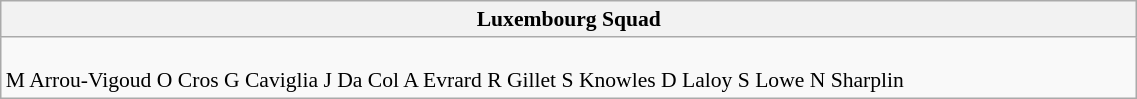<table class="wikitable" style="text-align:left; font-size:90%; width:60%">
<tr>
<th colspan="100%">Luxembourg Squad</th>
</tr>
<tr valign="top">
<td><br>M Arrou-Vigoud O Cros G Caviglia J Da Col A Evrard R Gillet S Knowles D Laloy S Lowe N Sharplin</td>
</tr>
</table>
